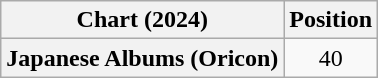<table class="wikitable plainrowheaders" style="text-align:center">
<tr>
<th scope="col">Chart (2024)</th>
<th scope="col">Position</th>
</tr>
<tr>
<th scope="row">Japanese Albums (Oricon)</th>
<td>40</td>
</tr>
</table>
